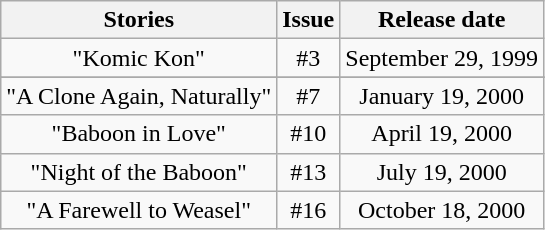<table class="wikitable" style="text-align:center;">
<tr>
<th>Stories</th>
<th>Issue</th>
<th>Release date</th>
</tr>
<tr>
<td>"Komic Kon"</td>
<td>#3</td>
<td>September 29, 1999</td>
</tr>
<tr>
</tr>
<tr>
<td>"A Clone Again, Naturally"</td>
<td>#7</td>
<td>January 19, 2000</td>
</tr>
<tr>
<td>"Baboon in Love"</td>
<td>#10</td>
<td>April 19, 2000</td>
</tr>
<tr>
<td>"Night of the Baboon"</td>
<td>#13</td>
<td>July 19, 2000</td>
</tr>
<tr>
<td>"A Farewell to Weasel"</td>
<td>#16</td>
<td>October 18, 2000</td>
</tr>
</table>
